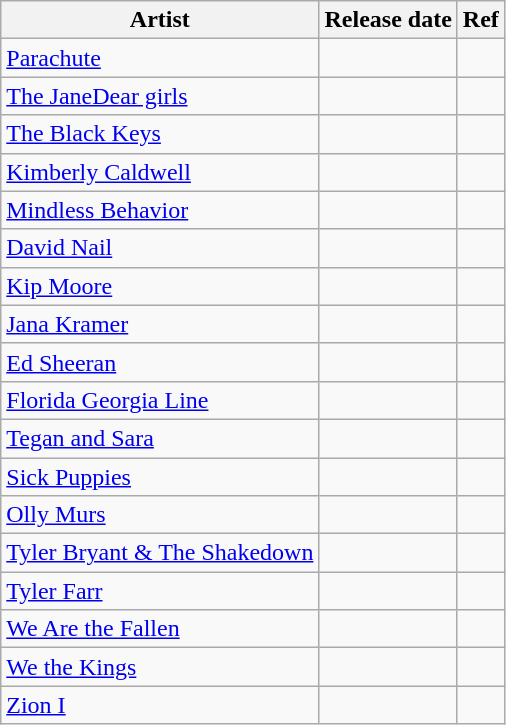<table class="wikitable mw-collapsible mw-collapsed">
<tr>
<th>Artist</th>
<th>Release date</th>
<th>Ref</th>
</tr>
<tr>
<td><a href='#'>Parachute</a></td>
<td></td>
<td></td>
</tr>
<tr>
<td><a href='#'>The JaneDear girls</a></td>
<td></td>
<td></td>
</tr>
<tr>
<td><a href='#'>The Black Keys</a></td>
<td></td>
<td></td>
</tr>
<tr>
<td><a href='#'>Kimberly Caldwell</a></td>
<td></td>
<td></td>
</tr>
<tr>
<td><a href='#'>Mindless Behavior</a></td>
<td></td>
<td></td>
</tr>
<tr>
<td><a href='#'>David Nail</a></td>
<td></td>
<td></td>
</tr>
<tr>
<td><a href='#'>Kip Moore</a></td>
<td></td>
<td></td>
</tr>
<tr>
<td><a href='#'>Jana Kramer</a></td>
<td></td>
<td></td>
</tr>
<tr>
<td><a href='#'>Ed Sheeran</a></td>
<td></td>
<td></td>
</tr>
<tr>
<td><a href='#'>Florida Georgia Line</a></td>
<td></td>
<td></td>
</tr>
<tr>
<td><a href='#'>Tegan and Sara</a></td>
<td></td>
<td></td>
</tr>
<tr>
<td><a href='#'>Sick Puppies</a></td>
<td></td>
<td></td>
</tr>
<tr>
<td><a href='#'>Olly Murs</a></td>
<td></td>
<td></td>
</tr>
<tr>
<td><a href='#'>Tyler Bryant & The Shakedown</a></td>
<td></td>
<td></td>
</tr>
<tr>
<td><a href='#'>Tyler Farr</a></td>
<td></td>
<td></td>
</tr>
<tr>
<td><a href='#'>We Are the Fallen</a></td>
<td></td>
<td></td>
</tr>
<tr>
<td><a href='#'>We the Kings</a></td>
<td></td>
<td></td>
</tr>
<tr>
<td><a href='#'>Zion I</a></td>
<td></td>
<td></td>
</tr>
</table>
